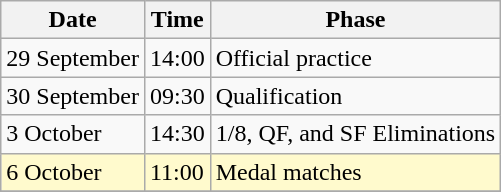<table class=wikitable>
<tr>
<th>Date</th>
<th>Time</th>
<th>Phase</th>
</tr>
<tr>
<td>29 September</td>
<td>14:00</td>
<td>Official practice</td>
</tr>
<tr>
<td>30 September</td>
<td>09:30</td>
<td>Qualification</td>
</tr>
<tr>
<td>3 October</td>
<td>14:30</td>
<td>1/8, QF, and SF Eliminations</td>
</tr>
<tr style=background:lemonchiffon>
<td>6 October</td>
<td>11:00</td>
<td>Medal matches</td>
</tr>
<tr>
</tr>
</table>
